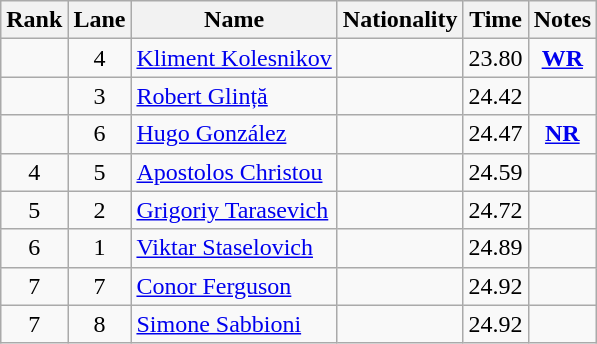<table class="wikitable sortable" style="text-align:center">
<tr>
<th>Rank</th>
<th>Lane</th>
<th>Name</th>
<th>Nationality</th>
<th>Time</th>
<th>Notes</th>
</tr>
<tr>
<td></td>
<td>4</td>
<td align=left><a href='#'>Kliment Kolesnikov</a></td>
<td align=left></td>
<td>23.80</td>
<td><strong><a href='#'>WR</a></strong></td>
</tr>
<tr>
<td></td>
<td>3</td>
<td align=left><a href='#'>Robert Glință</a></td>
<td align=left></td>
<td>24.42</td>
<td></td>
</tr>
<tr>
<td></td>
<td>6</td>
<td align=left><a href='#'>Hugo González</a></td>
<td align=left></td>
<td>24.47</td>
<td><strong><a href='#'>NR</a></strong></td>
</tr>
<tr>
<td>4</td>
<td>5</td>
<td align=left><a href='#'>Apostolos Christou</a></td>
<td align=left></td>
<td>24.59</td>
<td></td>
</tr>
<tr>
<td>5</td>
<td>2</td>
<td align=left><a href='#'>Grigoriy Tarasevich</a></td>
<td align=left></td>
<td>24.72</td>
<td></td>
</tr>
<tr>
<td>6</td>
<td>1</td>
<td align=left><a href='#'>Viktar Staselovich</a></td>
<td align=left></td>
<td>24.89</td>
<td></td>
</tr>
<tr>
<td>7</td>
<td>7</td>
<td align=left><a href='#'>Conor Ferguson</a></td>
<td align=left></td>
<td>24.92</td>
<td></td>
</tr>
<tr>
<td>7</td>
<td>8</td>
<td align=left><a href='#'>Simone Sabbioni</a></td>
<td align=left></td>
<td>24.92</td>
<td></td>
</tr>
</table>
